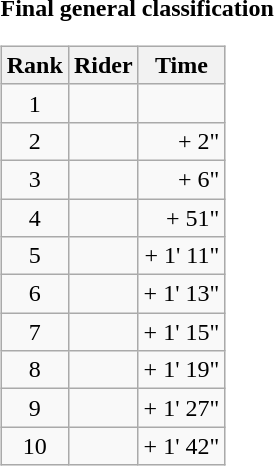<table>
<tr>
<td><strong>Final general classification</strong><br><table class="wikitable">
<tr>
<th scope="col">Rank</th>
<th scope="col">Rider</th>
<th scope="col">Time</th>
</tr>
<tr>
<td style="text-align:center;">1</td>
<td></td>
<td style="text-align:right;"></td>
</tr>
<tr>
<td style="text-align:center;">2</td>
<td></td>
<td style="text-align:right;">+ 2"</td>
</tr>
<tr>
<td style="text-align:center;">3</td>
<td></td>
<td style="text-align:right;">+ 6"</td>
</tr>
<tr>
<td style="text-align:center;">4</td>
<td></td>
<td style="text-align:right;">+ 51"</td>
</tr>
<tr>
<td style="text-align:center;">5</td>
<td></td>
<td style="text-align:right;">+ 1' 11"</td>
</tr>
<tr>
<td style="text-align:center;">6</td>
<td></td>
<td style="text-align:right;">+ 1' 13"</td>
</tr>
<tr>
<td style="text-align:center;">7</td>
<td></td>
<td style="text-align:right;">+ 1' 15"</td>
</tr>
<tr>
<td style="text-align:center;">8</td>
<td></td>
<td style="text-align:right;">+ 1' 19"</td>
</tr>
<tr>
<td style="text-align:center;">9</td>
<td></td>
<td style="text-align:right;">+ 1' 27"</td>
</tr>
<tr>
<td style="text-align:center;">10</td>
<td></td>
<td style="text-align:right;">+ 1' 42"</td>
</tr>
</table>
</td>
</tr>
</table>
